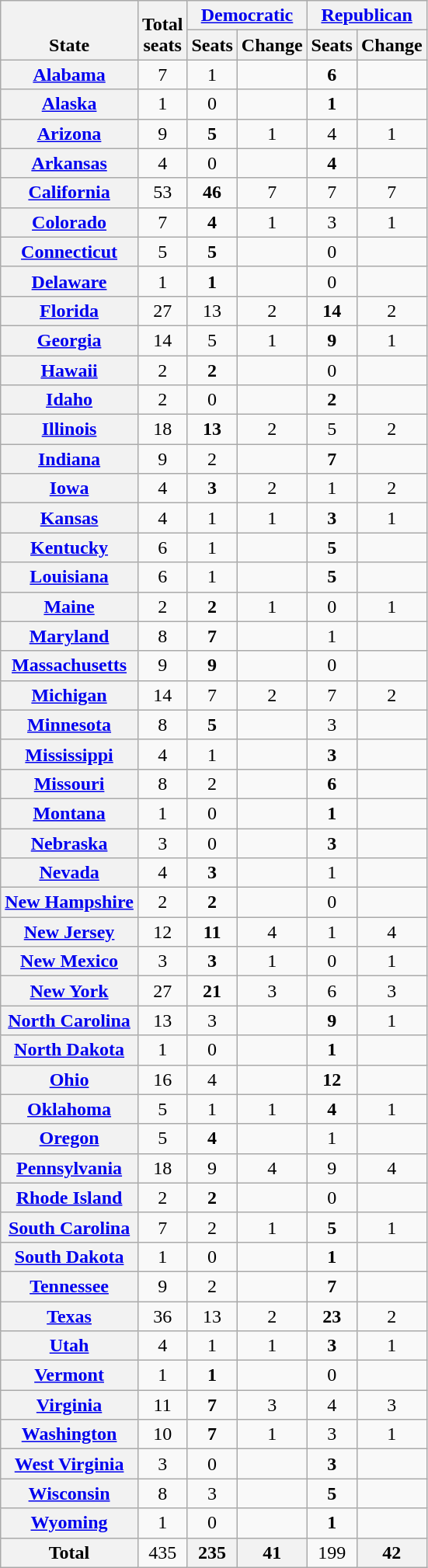<table class=wikitable style="text-align:center">
<tr valign=bottom>
<th rowspan=2>State</th>
<th rowspan=2>Total<br>seats</th>
<th colspan=2 ><a href='#'>Democratic</a></th>
<th colspan=2 ><a href='#'>Republican</a></th>
</tr>
<tr>
<th>Seats</th>
<th>Change</th>
<th>Seats</th>
<th>Change</th>
</tr>
<tr>
<th><a href='#'>Alabama</a></th>
<td>7</td>
<td>1</td>
<td></td>
<td><strong>6</strong></td>
<td></td>
</tr>
<tr>
<th><a href='#'>Alaska</a></th>
<td>1</td>
<td>0</td>
<td></td>
<td><strong>1</strong></td>
<td></td>
</tr>
<tr>
<th><a href='#'>Arizona</a></th>
<td>9</td>
<td><strong>5</strong></td>
<td>1</td>
<td>4</td>
<td>1</td>
</tr>
<tr>
<th><a href='#'>Arkansas</a></th>
<td>4</td>
<td>0</td>
<td></td>
<td><strong>4</strong></td>
<td></td>
</tr>
<tr>
<th><a href='#'>California</a></th>
<td>53</td>
<td><strong>46</strong></td>
<td>7</td>
<td>7</td>
<td>7</td>
</tr>
<tr>
<th><a href='#'>Colorado</a></th>
<td>7</td>
<td><strong>4</strong></td>
<td>1</td>
<td>3</td>
<td>1</td>
</tr>
<tr>
<th><a href='#'>Connecticut</a></th>
<td>5</td>
<td><strong>5</strong></td>
<td></td>
<td>0</td>
<td></td>
</tr>
<tr>
<th><a href='#'>Delaware</a></th>
<td>1</td>
<td><strong>1</strong></td>
<td></td>
<td>0</td>
<td></td>
</tr>
<tr>
<th><a href='#'>Florida</a></th>
<td>27</td>
<td>13</td>
<td>2</td>
<td><strong>14</strong></td>
<td>2</td>
</tr>
<tr>
<th><a href='#'>Georgia</a></th>
<td>14</td>
<td>5</td>
<td>1</td>
<td><strong>9</strong></td>
<td>1</td>
</tr>
<tr>
<th><a href='#'>Hawaii</a></th>
<td>2</td>
<td><strong>2</strong></td>
<td></td>
<td>0</td>
<td></td>
</tr>
<tr>
<th><a href='#'>Idaho</a></th>
<td>2</td>
<td>0</td>
<td></td>
<td><strong>2</strong></td>
<td></td>
</tr>
<tr>
<th><a href='#'>Illinois</a></th>
<td>18</td>
<td><strong>13</strong></td>
<td>2</td>
<td>5</td>
<td>2</td>
</tr>
<tr>
<th><a href='#'>Indiana</a></th>
<td>9</td>
<td>2</td>
<td></td>
<td><strong>7</strong></td>
<td></td>
</tr>
<tr>
<th><a href='#'>Iowa</a></th>
<td>4</td>
<td><strong>3</strong></td>
<td>2</td>
<td>1</td>
<td>2</td>
</tr>
<tr>
<th><a href='#'>Kansas</a></th>
<td>4</td>
<td>1</td>
<td>1</td>
<td><strong>3</strong></td>
<td>1</td>
</tr>
<tr>
<th><a href='#'>Kentucky</a></th>
<td>6</td>
<td>1</td>
<td></td>
<td><strong>5</strong></td>
<td></td>
</tr>
<tr>
<th><a href='#'>Louisiana</a></th>
<td>6</td>
<td>1</td>
<td></td>
<td><strong>5</strong></td>
<td></td>
</tr>
<tr>
<th><a href='#'>Maine</a></th>
<td>2</td>
<td><strong>2</strong></td>
<td>1</td>
<td>0</td>
<td>1</td>
</tr>
<tr>
<th><a href='#'>Maryland</a></th>
<td>8</td>
<td><strong>7</strong></td>
<td></td>
<td>1</td>
<td></td>
</tr>
<tr>
<th><a href='#'>Massachusetts</a></th>
<td>9</td>
<td><strong>9</strong></td>
<td></td>
<td>0</td>
<td></td>
</tr>
<tr>
<th><a href='#'>Michigan</a></th>
<td>14</td>
<td>7</td>
<td>2</td>
<td>7</td>
<td>2</td>
</tr>
<tr>
<th><a href='#'>Minnesota</a></th>
<td>8</td>
<td><strong>5</strong></td>
<td></td>
<td>3</td>
<td></td>
</tr>
<tr>
<th><a href='#'>Mississippi</a></th>
<td>4</td>
<td>1</td>
<td></td>
<td><strong>3</strong></td>
<td></td>
</tr>
<tr>
<th><a href='#'>Missouri</a></th>
<td>8</td>
<td>2</td>
<td></td>
<td><strong>6</strong></td>
<td></td>
</tr>
<tr>
<th><a href='#'>Montana</a></th>
<td>1</td>
<td>0</td>
<td></td>
<td><strong>1</strong></td>
<td></td>
</tr>
<tr>
<th><a href='#'>Nebraska</a></th>
<td>3</td>
<td>0</td>
<td></td>
<td><strong>3</strong></td>
<td></td>
</tr>
<tr>
<th><a href='#'>Nevada</a></th>
<td>4</td>
<td><strong>3</strong></td>
<td></td>
<td>1</td>
<td></td>
</tr>
<tr>
<th><a href='#'>New Hampshire</a></th>
<td>2</td>
<td><strong>2</strong></td>
<td></td>
<td>0</td>
<td></td>
</tr>
<tr>
<th><a href='#'>New Jersey</a></th>
<td>12</td>
<td><strong>11</strong></td>
<td>4</td>
<td>1</td>
<td>4</td>
</tr>
<tr>
<th><a href='#'>New Mexico</a></th>
<td>3</td>
<td><strong>3</strong></td>
<td>1</td>
<td>0</td>
<td>1</td>
</tr>
<tr>
<th><a href='#'>New York</a></th>
<td>27</td>
<td><strong>21</strong></td>
<td>3</td>
<td>6</td>
<td>3</td>
</tr>
<tr>
<th><a href='#'>North Carolina</a></th>
<td>13</td>
<td>3</td>
<td></td>
<td><strong>9</strong></td>
<td>1</td>
</tr>
<tr>
<th><a href='#'>North Dakota</a></th>
<td>1</td>
<td>0</td>
<td></td>
<td><strong>1</strong></td>
<td></td>
</tr>
<tr>
<th><a href='#'>Ohio</a></th>
<td>16</td>
<td>4</td>
<td></td>
<td><strong>12</strong></td>
<td></td>
</tr>
<tr>
<th><a href='#'>Oklahoma</a></th>
<td>5</td>
<td>1</td>
<td>1</td>
<td><strong>4</strong></td>
<td>1</td>
</tr>
<tr>
<th><a href='#'>Oregon</a></th>
<td>5</td>
<td><strong>4</strong></td>
<td></td>
<td>1</td>
<td></td>
</tr>
<tr>
<th><a href='#'>Pennsylvania</a></th>
<td>18</td>
<td>9</td>
<td>4</td>
<td>9</td>
<td>4</td>
</tr>
<tr>
<th><a href='#'>Rhode Island</a></th>
<td>2</td>
<td><strong>2</strong></td>
<td></td>
<td>0</td>
<td></td>
</tr>
<tr>
<th><a href='#'>South Carolina</a></th>
<td>7</td>
<td>2</td>
<td>1</td>
<td><strong>5</strong></td>
<td>1</td>
</tr>
<tr>
<th><a href='#'>South Dakota</a></th>
<td>1</td>
<td>0</td>
<td></td>
<td><strong>1</strong></td>
<td></td>
</tr>
<tr>
<th><a href='#'>Tennessee</a></th>
<td>9</td>
<td>2</td>
<td></td>
<td><strong>7</strong></td>
<td></td>
</tr>
<tr>
<th><a href='#'>Texas</a></th>
<td>36</td>
<td>13</td>
<td>2</td>
<td><strong>23</strong></td>
<td>2</td>
</tr>
<tr>
<th><a href='#'>Utah</a></th>
<td>4</td>
<td>1</td>
<td>1</td>
<td><strong>3</strong></td>
<td>1</td>
</tr>
<tr>
<th><a href='#'>Vermont</a></th>
<td>1</td>
<td><strong>1</strong></td>
<td></td>
<td>0</td>
<td></td>
</tr>
<tr>
<th><a href='#'>Virginia</a></th>
<td>11</td>
<td><strong>7</strong></td>
<td>3</td>
<td>4</td>
<td>3</td>
</tr>
<tr>
<th><a href='#'>Washington</a></th>
<td>10</td>
<td><strong>7</strong></td>
<td>1</td>
<td>3</td>
<td>1</td>
</tr>
<tr>
<th><a href='#'>West Virginia</a></th>
<td>3</td>
<td>0</td>
<td></td>
<td><strong>3</strong></td>
<td></td>
</tr>
<tr>
<th><a href='#'>Wisconsin</a></th>
<td>8</td>
<td>3</td>
<td></td>
<td><strong>5</strong></td>
<td></td>
</tr>
<tr>
<th><a href='#'>Wyoming</a></th>
<td>1</td>
<td>0</td>
<td></td>
<td><strong>1</strong></td>
<td></td>
</tr>
<tr>
<th>Total</th>
<td>435</td>
<th>235</th>
<th>41</th>
<td>199</td>
<th>42</th>
</tr>
</table>
